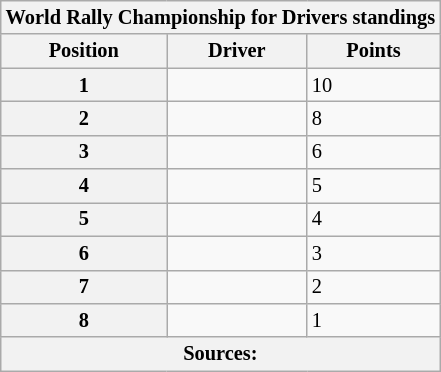<table class="wikitable plainrowheaders sortable" style="font-size: 85%">
<tr>
<th scope=row colspan="3" style="text-align: center;"><strong>World Rally Championship for Drivers standings</strong></th>
</tr>
<tr>
<th scope=col>Position</th>
<th scope=col>Driver</th>
<th scope=col>Points</th>
</tr>
<tr>
<th scope=row style="text-align: center;">1</th>
<td></td>
<td>10</td>
</tr>
<tr>
<th scope=row style="text-align: center;">2</th>
<td></td>
<td>8</td>
</tr>
<tr>
<th scope=row style="text-align: center;">3</th>
<td></td>
<td>6</td>
</tr>
<tr>
<th scope=row style="text-align: center;">4</th>
<td></td>
<td>5</td>
</tr>
<tr>
<th scope=row style="text-align: center;">5</th>
<td></td>
<td>4</td>
</tr>
<tr>
<th scope=row style="text-align: center;">6</th>
<td></td>
<td>3</td>
</tr>
<tr>
<th scope=row style="text-align: center;">7</th>
<td></td>
<td>2</td>
</tr>
<tr>
<th scope=row style="text-align: center;">8</th>
<td></td>
<td>1</td>
</tr>
<tr>
<th scope=row colspan="3" style="text-align: center;">Sources:</th>
</tr>
</table>
